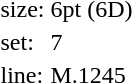<table style="margin-left:40px;">
<tr>
<td>size:</td>
<td>6pt (6D)</td>
</tr>
<tr>
<td>set:</td>
<td>7</td>
</tr>
<tr>
<td>line:</td>
<td>M.1245</td>
</tr>
</table>
